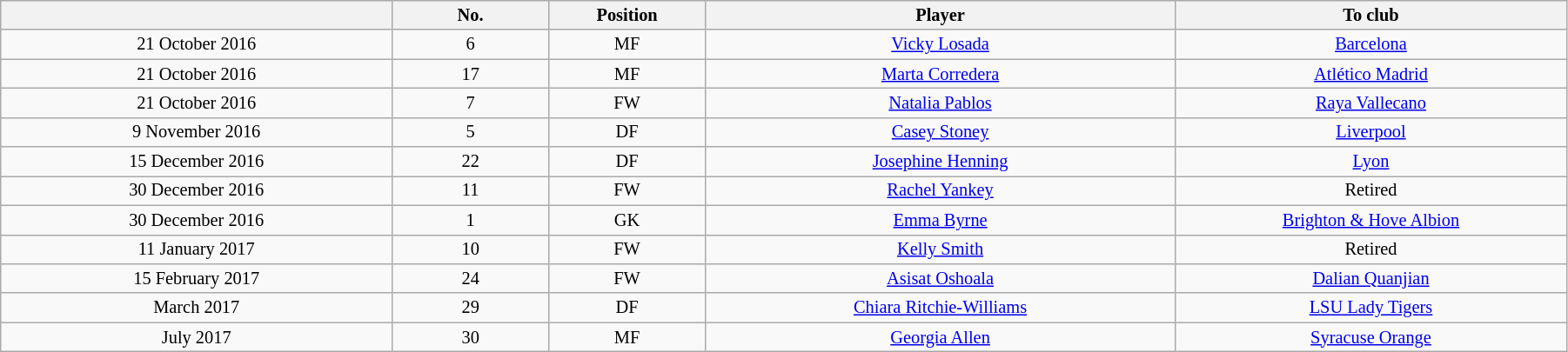<table class="wikitable sortable" style="width:95%; text-align:center; font-size:85%; text-align:center;">
<tr>
<th width="25%"></th>
<th width="10%">No.</th>
<th width="10%">Position</th>
<th>Player</th>
<th width="25%">To club</th>
</tr>
<tr>
<td>21 October 2016</td>
<td>6</td>
<td>MF</td>
<td> <a href='#'>Vicky Losada</a></td>
<td> <a href='#'>Barcelona</a></td>
</tr>
<tr>
<td>21 October 2016</td>
<td>17</td>
<td>MF</td>
<td> <a href='#'>Marta Corredera</a></td>
<td> <a href='#'>Atlético Madrid</a></td>
</tr>
<tr>
<td>21 October 2016</td>
<td>7</td>
<td>FW</td>
<td> <a href='#'>Natalia Pablos</a></td>
<td> <a href='#'>Raya Vallecano</a></td>
</tr>
<tr>
<td>9 November 2016</td>
<td>5</td>
<td>DF</td>
<td> <a href='#'>Casey Stoney</a></td>
<td> <a href='#'>Liverpool</a></td>
</tr>
<tr>
<td>15 December 2016</td>
<td>22</td>
<td>DF</td>
<td> <a href='#'>Josephine Henning</a></td>
<td> <a href='#'>Lyon</a></td>
</tr>
<tr>
<td>30 December 2016</td>
<td>11</td>
<td>FW</td>
<td> <a href='#'>Rachel Yankey</a></td>
<td>Retired</td>
</tr>
<tr>
<td>30 December 2016</td>
<td>1</td>
<td>GK</td>
<td> <a href='#'>Emma Byrne</a></td>
<td> <a href='#'>Brighton & Hove Albion</a></td>
</tr>
<tr>
<td>11 January 2017</td>
<td>10</td>
<td>FW</td>
<td> <a href='#'>Kelly Smith</a></td>
<td>Retired</td>
</tr>
<tr>
<td>15 February 2017</td>
<td>24</td>
<td>FW</td>
<td> <a href='#'>Asisat Oshoala</a></td>
<td> <a href='#'>Dalian Quanjian</a></td>
</tr>
<tr>
<td>March 2017</td>
<td>29</td>
<td>DF</td>
<td><em></em> <a href='#'>Chiara Ritchie-Williams</a></td>
<td> <a href='#'>LSU Lady Tigers</a></td>
</tr>
<tr>
<td>July 2017</td>
<td>30</td>
<td>MF</td>
<td> <a href='#'>Georgia Allen</a></td>
<td> <a href='#'>Syracuse Orange</a></td>
</tr>
</table>
